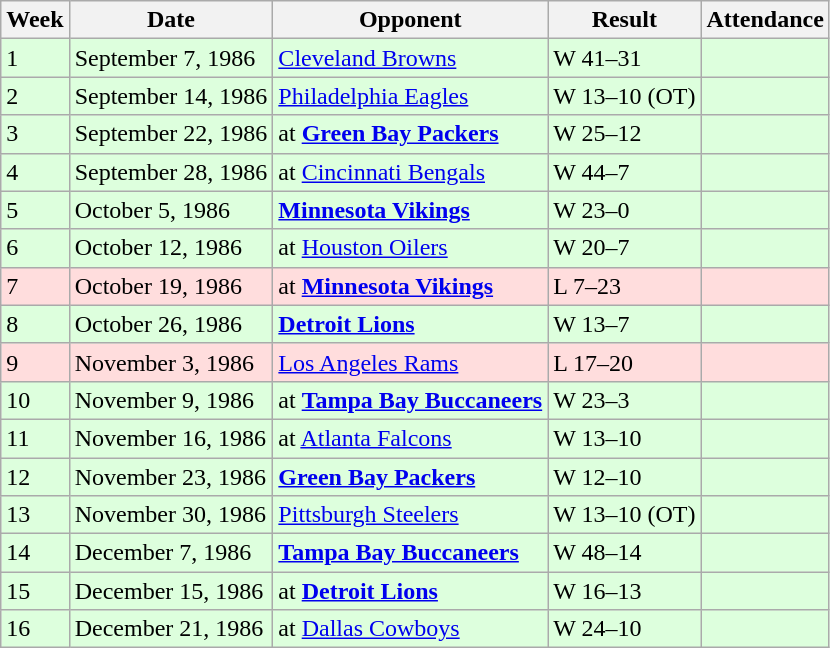<table class="wikitable">
<tr>
<th>Week</th>
<th>Date</th>
<th>Opponent</th>
<th>Result</th>
<th>Attendance</th>
</tr>
<tr style="background: #ddffdd;">
<td>1</td>
<td>September 7, 1986</td>
<td><a href='#'>Cleveland Browns</a></td>
<td>W 41–31</td>
<td></td>
</tr>
<tr style="background: #ddffdd;">
<td>2</td>
<td>September 14, 1986</td>
<td><a href='#'>Philadelphia Eagles</a></td>
<td>W 13–10 (OT)</td>
<td></td>
</tr>
<tr style="background: #ddffdd;">
<td>3</td>
<td>September 22, 1986</td>
<td>at <strong><a href='#'>Green Bay Packers</a></strong></td>
<td>W 25–12</td>
<td></td>
</tr>
<tr style="background: #ddffdd;">
<td>4</td>
<td>September 28, 1986</td>
<td>at <a href='#'>Cincinnati Bengals</a></td>
<td>W 44–7</td>
<td></td>
</tr>
<tr style="background: #ddffdd;">
<td>5</td>
<td>October 5, 1986</td>
<td><strong><a href='#'>Minnesota Vikings</a></strong></td>
<td>W 23–0</td>
<td></td>
</tr>
<tr style="background: #ddffdd;">
<td>6</td>
<td>October 12, 1986</td>
<td>at <a href='#'>Houston Oilers</a></td>
<td>W 20–7</td>
<td></td>
</tr>
<tr style="background: #ffdddd;">
<td>7</td>
<td>October 19, 1986</td>
<td>at <strong><a href='#'>Minnesota Vikings</a></strong></td>
<td>L 7–23</td>
<td></td>
</tr>
<tr style="background: #ddffdd;">
<td>8</td>
<td>October 26, 1986</td>
<td><strong><a href='#'>Detroit Lions</a></strong></td>
<td>W 13–7</td>
<td></td>
</tr>
<tr style="background: #ffdddd;">
<td>9</td>
<td>November 3, 1986</td>
<td><a href='#'>Los Angeles Rams</a></td>
<td>L 17–20</td>
<td></td>
</tr>
<tr style="background: #ddffdd;">
<td>10</td>
<td>November 9, 1986</td>
<td>at <strong><a href='#'>Tampa Bay Buccaneers</a></strong></td>
<td>W 23–3</td>
<td></td>
</tr>
<tr style="background: #ddffdd;">
<td>11</td>
<td>November 16, 1986</td>
<td>at <a href='#'>Atlanta Falcons</a></td>
<td>W 13–10</td>
<td></td>
</tr>
<tr style="background: #ddffdd;">
<td>12</td>
<td>November 23, 1986</td>
<td><strong><a href='#'>Green Bay Packers</a></strong></td>
<td>W 12–10</td>
<td></td>
</tr>
<tr style="background: #ddffdd;">
<td>13</td>
<td>November 30, 1986</td>
<td><a href='#'>Pittsburgh Steelers</a></td>
<td>W 13–10 (OT)</td>
<td></td>
</tr>
<tr style="background: #ddffdd;">
<td>14</td>
<td>December 7, 1986</td>
<td><strong><a href='#'>Tampa Bay Buccaneers</a></strong></td>
<td>W 48–14</td>
<td></td>
</tr>
<tr style="background: #ddffdd;">
<td>15</td>
<td>December 15, 1986</td>
<td>at <strong><a href='#'>Detroit Lions</a></strong></td>
<td>W 16–13</td>
<td></td>
</tr>
<tr style="background: #ddffdd;">
<td>16</td>
<td>December 21, 1986</td>
<td>at <a href='#'>Dallas Cowboys</a></td>
<td>W 24–10</td>
<td></td>
</tr>
</table>
